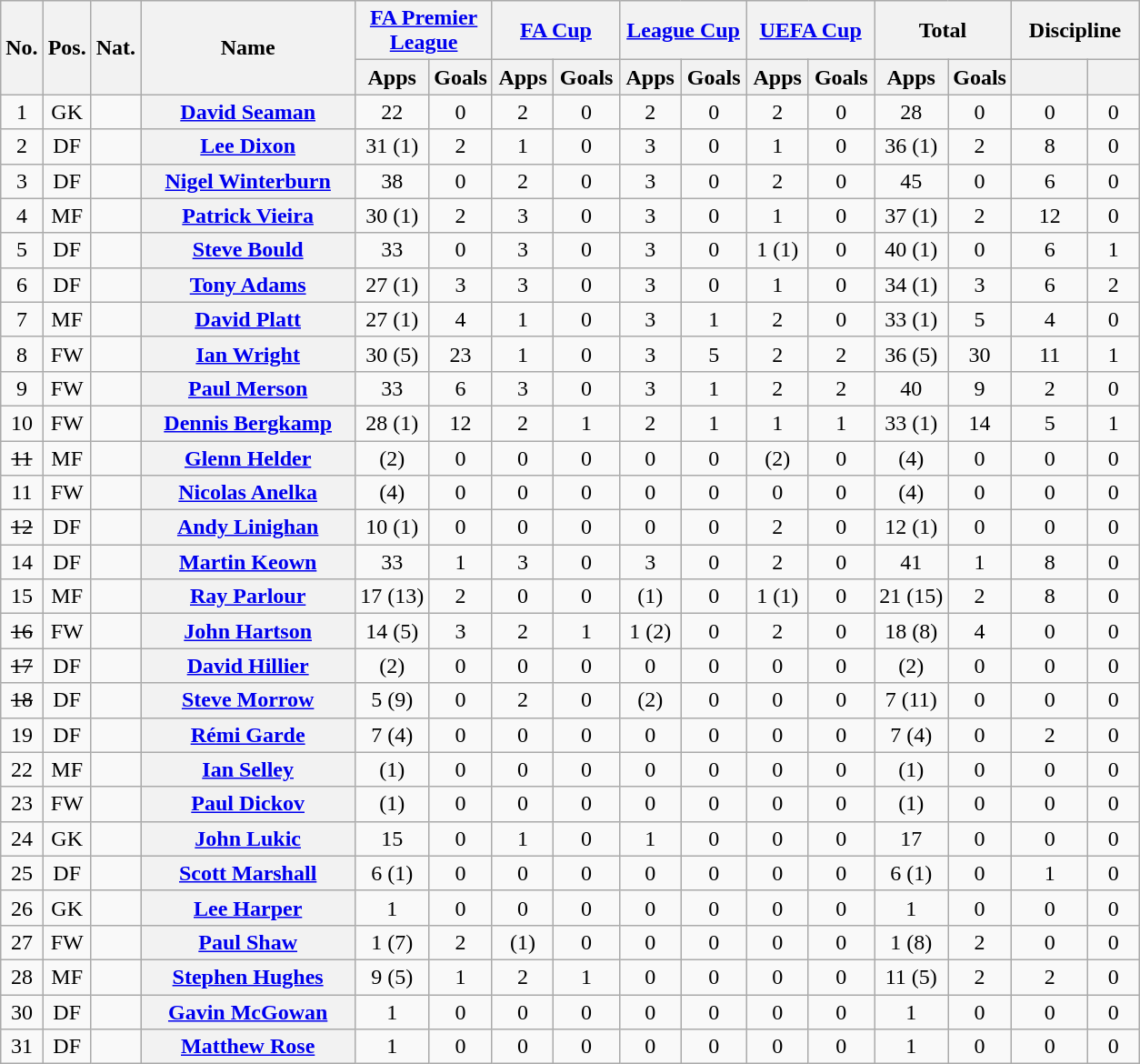<table class="wikitable plainrowheaders" style="text-align:center">
<tr>
<th rowspan="2">No.</th>
<th rowspan="2">Pos.</th>
<th rowspan="2">Nat.</th>
<th rowspan="2" width="150">Name</th>
<th colspan="2" width="86"><a href='#'>FA Premier League</a></th>
<th colspan="2" width="86"><a href='#'>FA Cup</a></th>
<th colspan="2" width="86"><a href='#'>League Cup</a></th>
<th colspan="2" width="86"><a href='#'>UEFA Cup</a></th>
<th colspan="2" width="86">Total</th>
<th colspan="2" width="86">Discipline</th>
</tr>
<tr>
<th>Apps</th>
<th>Goals</th>
<th>Apps</th>
<th>Goals</th>
<th>Apps</th>
<th>Goals</th>
<th>Apps</th>
<th>Goals</th>
<th>Apps</th>
<th>Goals</th>
<th></th>
<th></th>
</tr>
<tr>
<td>1</td>
<td>GK</td>
<td></td>
<th scope="row"><a href='#'>David Seaman</a></th>
<td>22</td>
<td>0</td>
<td>2</td>
<td>0</td>
<td>2</td>
<td>0</td>
<td>2</td>
<td>0</td>
<td>28</td>
<td>0</td>
<td>0</td>
<td>0</td>
</tr>
<tr>
<td>2</td>
<td>DF</td>
<td></td>
<th scope="row"><a href='#'>Lee Dixon</a></th>
<td>31 (1)</td>
<td>2</td>
<td>1</td>
<td>0</td>
<td>3</td>
<td>0</td>
<td>1</td>
<td>0</td>
<td>36 (1)</td>
<td>2</td>
<td>8</td>
<td>0</td>
</tr>
<tr>
<td>3</td>
<td>DF</td>
<td></td>
<th scope="row"><a href='#'>Nigel Winterburn</a></th>
<td>38</td>
<td>0</td>
<td>2</td>
<td>0</td>
<td>3</td>
<td>0</td>
<td>2</td>
<td>0</td>
<td>45</td>
<td>0</td>
<td>6</td>
<td>0</td>
</tr>
<tr>
<td>4</td>
<td>MF</td>
<td></td>
<th scope="row"><a href='#'>Patrick Vieira</a></th>
<td>30 (1)</td>
<td>2</td>
<td>3</td>
<td>0</td>
<td>3</td>
<td>0</td>
<td>1</td>
<td>0</td>
<td>37 (1)</td>
<td>2</td>
<td>12</td>
<td>0</td>
</tr>
<tr>
<td>5</td>
<td>DF</td>
<td></td>
<th scope="row"><a href='#'>Steve Bould</a></th>
<td>33</td>
<td>0</td>
<td>3</td>
<td>0</td>
<td>3</td>
<td>0</td>
<td>1 (1)</td>
<td>0</td>
<td>40 (1)</td>
<td>0</td>
<td>6</td>
<td>1</td>
</tr>
<tr>
<td>6</td>
<td>DF</td>
<td></td>
<th scope="row"><a href='#'>Tony Adams</a></th>
<td>27 (1)</td>
<td>3</td>
<td>3</td>
<td>0</td>
<td>3</td>
<td>0</td>
<td>1</td>
<td>0</td>
<td>34 (1)</td>
<td>3</td>
<td>6</td>
<td>2</td>
</tr>
<tr>
<td>7</td>
<td>MF</td>
<td></td>
<th scope="row"><a href='#'>David Platt</a></th>
<td>27 (1)</td>
<td>4</td>
<td>1</td>
<td>0</td>
<td>3</td>
<td>1</td>
<td>2</td>
<td>0</td>
<td>33 (1)</td>
<td>5</td>
<td>4</td>
<td>0</td>
</tr>
<tr>
<td>8</td>
<td>FW</td>
<td></td>
<th scope="row"><a href='#'>Ian Wright</a></th>
<td>30 (5)</td>
<td>23</td>
<td>1</td>
<td>0</td>
<td>3</td>
<td>5</td>
<td>2</td>
<td>2</td>
<td>36 (5)</td>
<td>30</td>
<td>11</td>
<td>1</td>
</tr>
<tr>
<td>9</td>
<td>FW</td>
<td></td>
<th scope="row"><a href='#'>Paul Merson</a></th>
<td>33</td>
<td>6</td>
<td>3</td>
<td>0</td>
<td>3</td>
<td>1</td>
<td>2</td>
<td>2</td>
<td>40</td>
<td>9</td>
<td>2</td>
<td>0</td>
</tr>
<tr>
<td>10</td>
<td>FW</td>
<td></td>
<th scope="row"><a href='#'>Dennis Bergkamp</a></th>
<td>28 (1)</td>
<td>12</td>
<td>2</td>
<td>1</td>
<td>2</td>
<td>1</td>
<td>1</td>
<td>1</td>
<td>33 (1)</td>
<td>14</td>
<td>5</td>
<td>1</td>
</tr>
<tr>
<td><s>11</s></td>
<td>MF</td>
<td></td>
<th scope="row"><a href='#'>Glenn Helder</a></th>
<td>(2)</td>
<td>0</td>
<td>0</td>
<td>0</td>
<td>0</td>
<td>0</td>
<td>(2)</td>
<td>0</td>
<td>(4)</td>
<td>0</td>
<td>0</td>
<td>0</td>
</tr>
<tr>
<td>11</td>
<td>FW</td>
<td></td>
<th scope="row"><a href='#'>Nicolas Anelka</a></th>
<td>(4)</td>
<td>0</td>
<td>0</td>
<td>0</td>
<td>0</td>
<td>0</td>
<td>0</td>
<td>0</td>
<td>(4)</td>
<td>0</td>
<td>0</td>
<td>0</td>
</tr>
<tr>
<td><s>12</s></td>
<td>DF</td>
<td></td>
<th scope="row"><a href='#'>Andy Linighan</a></th>
<td>10 (1)</td>
<td>0</td>
<td>0</td>
<td>0</td>
<td>0</td>
<td>0</td>
<td>2</td>
<td>0</td>
<td>12 (1)</td>
<td>0</td>
<td>0</td>
<td>0</td>
</tr>
<tr>
<td>14</td>
<td>DF</td>
<td></td>
<th scope="row"><a href='#'>Martin Keown</a></th>
<td>33</td>
<td>1</td>
<td>3</td>
<td>0</td>
<td>3</td>
<td>0</td>
<td>2</td>
<td>0</td>
<td>41</td>
<td>1</td>
<td>8</td>
<td>0</td>
</tr>
<tr>
<td>15</td>
<td>MF</td>
<td></td>
<th scope="row"><a href='#'>Ray Parlour</a></th>
<td>17 (13)</td>
<td>2</td>
<td>0</td>
<td>0</td>
<td>(1)</td>
<td>0</td>
<td>1 (1)</td>
<td>0</td>
<td>21 (15)</td>
<td>2</td>
<td>8</td>
<td>0</td>
</tr>
<tr>
<td><s>16</s></td>
<td>FW</td>
<td></td>
<th scope="row"><a href='#'>John Hartson</a></th>
<td>14 (5)</td>
<td>3</td>
<td>2</td>
<td>1</td>
<td>1 (2)</td>
<td>0</td>
<td>2</td>
<td>0</td>
<td>18 (8)</td>
<td>4</td>
<td>0</td>
<td>0</td>
</tr>
<tr>
<td><s>17</s></td>
<td>DF</td>
<td></td>
<th scope="row"><a href='#'>David Hillier</a></th>
<td>(2)</td>
<td>0</td>
<td>0</td>
<td>0</td>
<td>0</td>
<td>0</td>
<td>0</td>
<td>0</td>
<td>(2)</td>
<td>0</td>
<td>0</td>
<td>0</td>
</tr>
<tr>
<td><s>18</s></td>
<td>DF</td>
<td></td>
<th scope="row"><a href='#'>Steve Morrow</a></th>
<td>5 (9)</td>
<td>0</td>
<td>2</td>
<td>0</td>
<td>(2)</td>
<td>0</td>
<td>0</td>
<td>0</td>
<td>7 (11)</td>
<td>0</td>
<td>0</td>
<td>0</td>
</tr>
<tr>
<td>19</td>
<td>DF</td>
<td></td>
<th scope="row"><a href='#'>Rémi Garde</a></th>
<td>7 (4)</td>
<td>0</td>
<td>0</td>
<td>0</td>
<td>0</td>
<td>0</td>
<td>0</td>
<td>0</td>
<td>7 (4)</td>
<td>0</td>
<td>2</td>
<td>0</td>
</tr>
<tr>
<td>22</td>
<td>MF</td>
<td></td>
<th scope="row"><a href='#'>Ian Selley</a></th>
<td>(1)</td>
<td>0</td>
<td>0</td>
<td>0</td>
<td>0</td>
<td>0</td>
<td>0</td>
<td>0</td>
<td>(1)</td>
<td>0</td>
<td>0</td>
<td>0</td>
</tr>
<tr>
<td>23</td>
<td>FW</td>
<td></td>
<th scope="row"><a href='#'>Paul Dickov</a></th>
<td>(1)</td>
<td>0</td>
<td>0</td>
<td>0</td>
<td>0</td>
<td>0</td>
<td>0</td>
<td>0</td>
<td>(1)</td>
<td>0</td>
<td>0</td>
<td>0</td>
</tr>
<tr>
<td>24</td>
<td>GK</td>
<td></td>
<th scope="row"><a href='#'>John Lukic</a></th>
<td>15</td>
<td>0</td>
<td>1</td>
<td>0</td>
<td>1</td>
<td>0</td>
<td>0</td>
<td>0</td>
<td>17</td>
<td>0</td>
<td>0</td>
<td>0</td>
</tr>
<tr>
<td>25</td>
<td>DF</td>
<td></td>
<th scope="row"><a href='#'>Scott Marshall</a></th>
<td>6 (1)</td>
<td>0</td>
<td>0</td>
<td>0</td>
<td>0</td>
<td>0</td>
<td>0</td>
<td>0</td>
<td>6 (1)</td>
<td>0</td>
<td>1</td>
<td>0</td>
</tr>
<tr>
<td>26</td>
<td>GK</td>
<td></td>
<th scope="row"><a href='#'>Lee Harper</a></th>
<td>1</td>
<td>0</td>
<td>0</td>
<td>0</td>
<td>0</td>
<td>0</td>
<td>0</td>
<td>0</td>
<td>1</td>
<td>0</td>
<td>0</td>
<td>0</td>
</tr>
<tr>
<td>27</td>
<td>FW</td>
<td></td>
<th scope="row"><a href='#'>Paul Shaw</a></th>
<td>1 (7)</td>
<td>2</td>
<td>(1)</td>
<td>0</td>
<td>0</td>
<td>0</td>
<td>0</td>
<td>0</td>
<td>1 (8)</td>
<td>2</td>
<td>0</td>
<td>0</td>
</tr>
<tr>
<td>28</td>
<td>MF</td>
<td></td>
<th scope="row"><a href='#'>Stephen Hughes</a></th>
<td>9 (5)</td>
<td>1</td>
<td>2</td>
<td>1</td>
<td>0</td>
<td>0</td>
<td>0</td>
<td>0</td>
<td>11 (5)</td>
<td>2</td>
<td>2</td>
<td>0</td>
</tr>
<tr>
<td>30</td>
<td>DF</td>
<td></td>
<th scope="row"><a href='#'>Gavin McGowan</a></th>
<td>1</td>
<td>0</td>
<td>0</td>
<td>0</td>
<td>0</td>
<td>0</td>
<td>0</td>
<td>0</td>
<td>1</td>
<td>0</td>
<td>0</td>
<td>0</td>
</tr>
<tr>
<td>31</td>
<td>DF</td>
<td></td>
<th scope="row"><a href='#'>Matthew Rose</a></th>
<td>1</td>
<td>0</td>
<td>0</td>
<td>0</td>
<td>0</td>
<td>0</td>
<td>0</td>
<td>0</td>
<td>1</td>
<td>0</td>
<td>0</td>
<td>0</td>
</tr>
</table>
